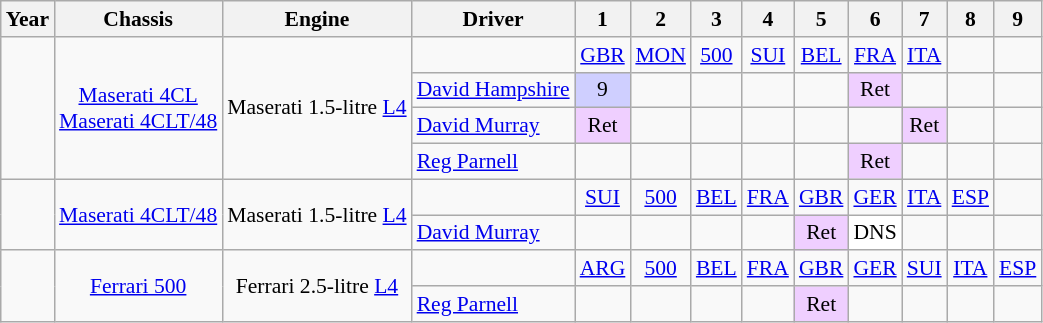<table class="wikitable" style="text-align:center; font-size:90%">
<tr>
<th>Year</th>
<th>Chassis</th>
<th>Engine</th>
<th>Driver</th>
<th>1</th>
<th>2</th>
<th>3</th>
<th>4</th>
<th>5</th>
<th>6</th>
<th>7</th>
<th>8</th>
<th>9</th>
</tr>
<tr>
<td rowspan="4"></td>
<td rowspan="4"><a href='#'>Maserati 4CL</a><br><a href='#'>Maserati 4CLT/48</a></td>
<td rowspan="4">Maserati 1.5-litre <a href='#'>L4</a></td>
<td></td>
<td><a href='#'>GBR</a></td>
<td><a href='#'>MON</a></td>
<td><a href='#'>500</a></td>
<td><a href='#'>SUI</a></td>
<td><a href='#'>BEL</a></td>
<td><a href='#'>FRA</a></td>
<td><a href='#'>ITA</a></td>
<td></td>
<td></td>
</tr>
<tr>
<td align="left"> <a href='#'>David Hampshire</a></td>
<td style="background:#CFCFFF;">9</td>
<td></td>
<td></td>
<td></td>
<td></td>
<td style="background:#EFCFFF;">Ret</td>
<td></td>
<td></td>
<td></td>
</tr>
<tr>
<td align="left"> <a href='#'>David Murray</a></td>
<td style="background:#EFCFFF;">Ret</td>
<td></td>
<td></td>
<td></td>
<td></td>
<td></td>
<td style="background:#EFCFFF;">Ret</td>
<td></td>
<td></td>
</tr>
<tr>
<td align="left"> <a href='#'>Reg Parnell</a></td>
<td></td>
<td></td>
<td></td>
<td></td>
<td></td>
<td style="background:#EFCFFF;">Ret</td>
<td></td>
<td></td>
<td></td>
</tr>
<tr>
<td rowspan="2"></td>
<td rowspan="2"><a href='#'>Maserati 4CLT/48</a></td>
<td rowspan="2">Maserati 1.5-litre <a href='#'>L4</a></td>
<td></td>
<td><a href='#'>SUI</a></td>
<td><a href='#'>500</a></td>
<td><a href='#'>BEL</a></td>
<td><a href='#'>FRA</a></td>
<td><a href='#'>GBR</a></td>
<td><a href='#'>GER</a></td>
<td><a href='#'>ITA</a></td>
<td><a href='#'>ESP</a></td>
<td></td>
</tr>
<tr>
<td align="left"> <a href='#'>David Murray</a></td>
<td></td>
<td></td>
<td></td>
<td></td>
<td style="background:#EFCFFF;">Ret</td>
<td style="background:#FFFFFF;">DNS</td>
<td></td>
<td></td>
<td></td>
</tr>
<tr>
<td rowspan="2"></td>
<td rowspan="2"><a href='#'>Ferrari 500</a></td>
<td rowspan="2">Ferrari 2.5-litre <a href='#'>L4</a></td>
<td></td>
<td><a href='#'>ARG</a></td>
<td><a href='#'>500</a></td>
<td><a href='#'>BEL</a></td>
<td><a href='#'>FRA</a></td>
<td><a href='#'>GBR</a></td>
<td><a href='#'>GER</a></td>
<td><a href='#'>SUI</a></td>
<td><a href='#'>ITA</a></td>
<td><a href='#'>ESP</a></td>
</tr>
<tr>
<td align="left"> <a href='#'>Reg Parnell</a></td>
<td></td>
<td></td>
<td></td>
<td></td>
<td style="background:#EFCFFF;">Ret</td>
<td></td>
<td></td>
<td></td>
<td></td>
</tr>
</table>
